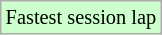<table class="wikitable" style="font-size: 85%;">
<tr style="background:#ccffcc;">
<td>Fastest session lap</td>
</tr>
</table>
